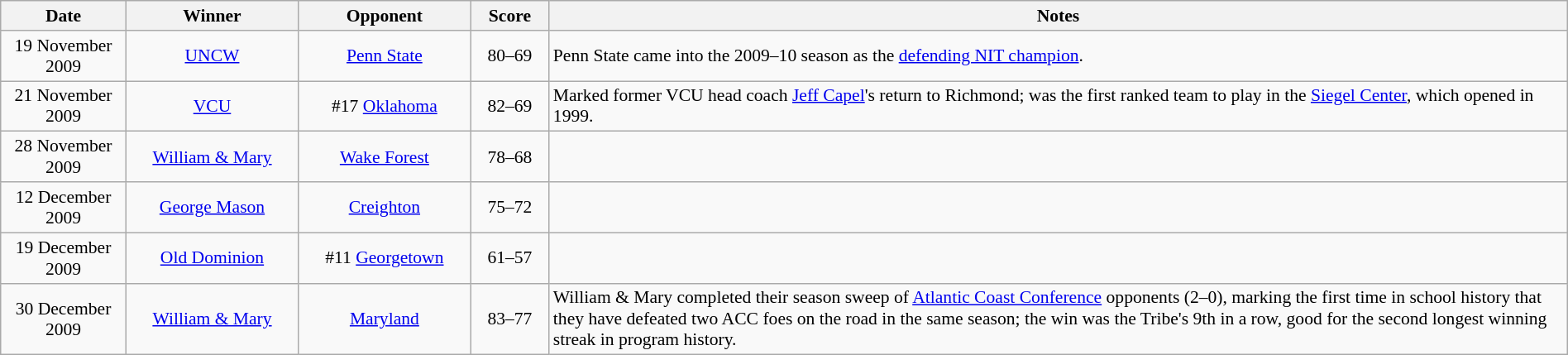<table class="wikitable"  style="width:100%; font-size:90%;">
<tr>
<th style="width:8%;">Date</th>
<th style="width:11%;">Winner</th>
<th style="width:11%;">Opponent</th>
<th style="width:5%;">Score</th>
<th style="width:65%;">Notes</th>
</tr>
<tr align=center>
<td>19 November 2009</td>
<td><a href='#'>UNCW</a></td>
<td><a href='#'>Penn State</a></td>
<td>80–69</td>
<td align=left>Penn State came into the 2009–10 season as the <a href='#'>defending NIT champion</a>.</td>
</tr>
<tr align=center>
<td>21 November 2009</td>
<td><a href='#'>VCU</a></td>
<td>#17 <a href='#'>Oklahoma</a></td>
<td>82–69</td>
<td align=left>Marked former VCU head coach <a href='#'>Jeff Capel</a>'s return to Richmond; was the first ranked team to play in the <a href='#'>Siegel Center</a>, which opened in 1999.</td>
</tr>
<tr align=center>
<td>28 November 2009</td>
<td><a href='#'>William & Mary</a></td>
<td><a href='#'>Wake Forest</a></td>
<td>78–68</td>
<td align=left></td>
</tr>
<tr align=center>
<td>12 December 2009</td>
<td><a href='#'>George Mason</a></td>
<td><a href='#'>Creighton</a></td>
<td>75–72</td>
<td align=left></td>
</tr>
<tr align=center>
<td>19 December 2009</td>
<td><a href='#'>Old Dominion</a></td>
<td>#11 <a href='#'>Georgetown</a></td>
<td>61–57</td>
<td align=left></td>
</tr>
<tr align=center>
<td>30 December 2009</td>
<td><a href='#'>William & Mary</a></td>
<td><a href='#'>Maryland</a></td>
<td>83–77</td>
<td align=left>William & Mary completed their season sweep of <a href='#'>Atlantic Coast Conference</a> opponents (2–0), marking the first time in school history that they have defeated two ACC foes on the road in the same season; the win was the Tribe's 9th in a row, good for the second longest winning streak in program history.</td>
</tr>
</table>
